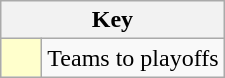<table class="wikitable" style="text-align: center;">
<tr>
<th colspan=2>Key</th>
</tr>
<tr>
<td style="background:#ffffcc; width:20px;"></td>
<td align=left>Teams to playoffs</td>
</tr>
</table>
